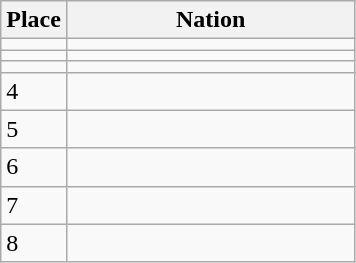<table class=wikitable style=text-align:left>
<tr>
<th width=35>Place</th>
<th width=185>Nation</th>
</tr>
<tr>
<td></td>
<td style=text-align:left></td>
</tr>
<tr>
<td></td>
<td style=text-align:left></td>
</tr>
<tr>
<td></td>
<td style=text-align:left></td>
</tr>
<tr>
<td style=text-align:left>4</td>
<td></td>
</tr>
<tr>
<td style=text-align:left>5</td>
<td></td>
</tr>
<tr>
<td style=text-align:left>6</td>
<td></td>
</tr>
<tr>
<td style=text-align:left>7</td>
<td></td>
</tr>
<tr>
<td style=text-align:left>8</td>
<td></td>
</tr>
</table>
